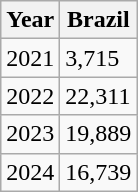<table class="wikitable">
<tr>
<th>Year</th>
<th>Brazil</th>
</tr>
<tr>
<td>2021</td>
<td>3,715</td>
</tr>
<tr>
<td>2022</td>
<td>22,311</td>
</tr>
<tr>
<td>2023</td>
<td>19,889</td>
</tr>
<tr>
<td>2024</td>
<td>16,739</td>
</tr>
</table>
